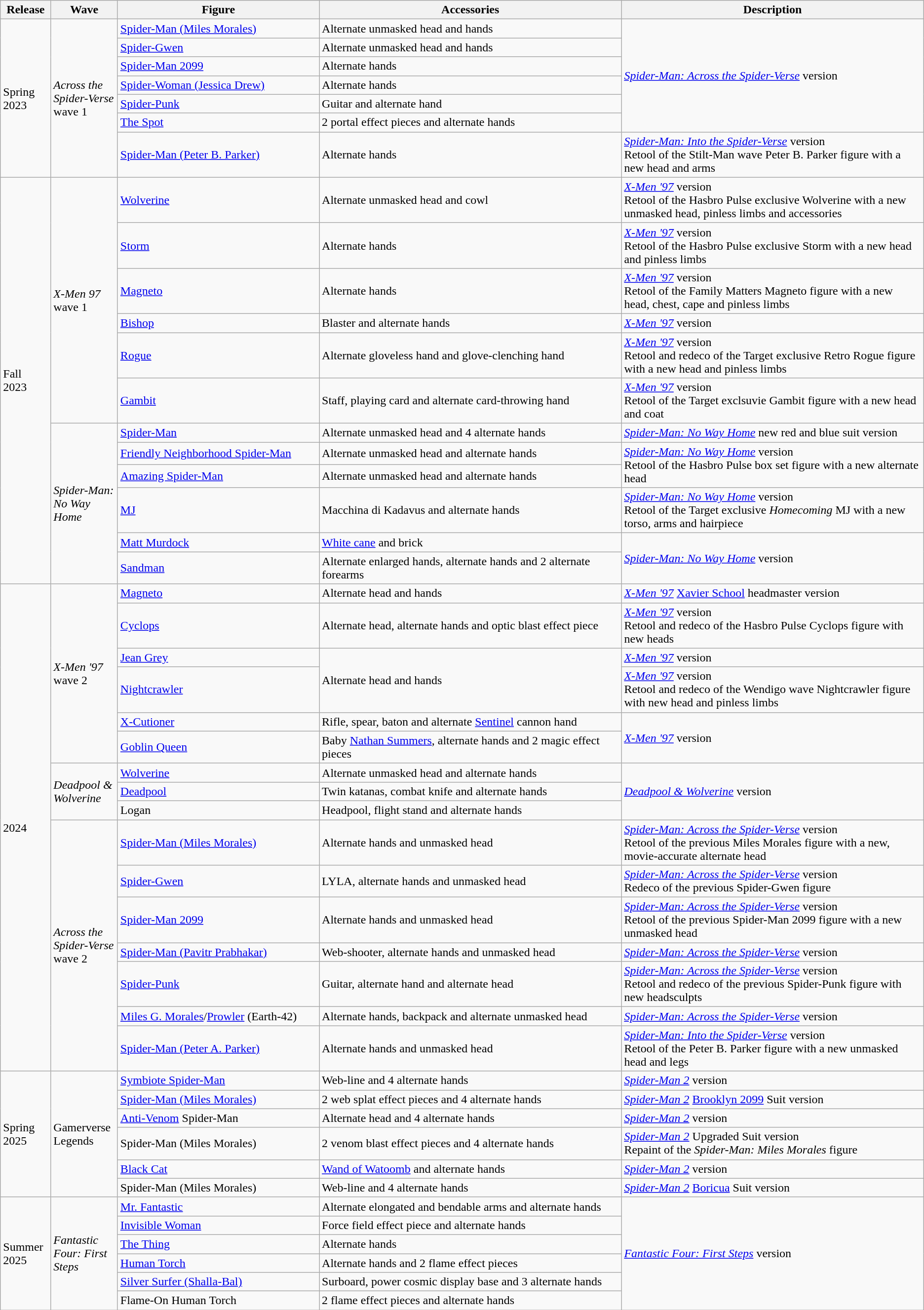<table class="wikitable">
<tr>
<th width=5%>Release</th>
<th width=5%>Wave</th>
<th width=20%>Figure</th>
<th width=30%>Accessories</th>
<th width=30%>Description</th>
</tr>
<tr>
<td rowspan=7>Spring 2023</td>
<td rowspan=7><em>Across the Spider-Verse</em> wave 1</td>
<td><a href='#'>Spider-Man (Miles Morales)</a></td>
<td>Alternate unmasked head and hands</td>
<td rowspan=6><em><a href='#'>Spider-Man: Across the Spider-Verse</a></em> version</td>
</tr>
<tr>
<td><a href='#'>Spider-Gwen</a></td>
<td>Alternate unmasked head and hands</td>
</tr>
<tr>
<td><a href='#'>Spider-Man 2099</a></td>
<td>Alternate hands</td>
</tr>
<tr>
<td><a href='#'>Spider-Woman (Jessica Drew)</a></td>
<td>Alternate hands</td>
</tr>
<tr>
<td><a href='#'>Spider-Punk</a></td>
<td>Guitar and alternate hand</td>
</tr>
<tr>
<td><a href='#'>The Spot</a></td>
<td>2 portal effect pieces and alternate hands</td>
</tr>
<tr>
<td><a href='#'>Spider-Man (Peter B. Parker)</a></td>
<td>Alternate hands</td>
<td><em><a href='#'>Spider-Man: Into the Spider-Verse</a></em> version<br>Retool of the Stilt-Man wave Peter B. Parker figure with a new head and arms</td>
</tr>
<tr>
<td rowspan=12>Fall 2023</td>
<td rowspan=6><em>X-Men 97</em> wave 1</td>
<td><a href='#'>Wolverine</a></td>
<td>Alternate unmasked head and cowl</td>
<td><em><a href='#'>X-Men '97</a></em> version<br>Retool of the Hasbro Pulse exclusive Wolverine with a new unmasked head, pinless limbs and accessories</td>
</tr>
<tr>
<td><a href='#'>Storm</a></td>
<td>Alternate hands</td>
<td><em><a href='#'>X-Men '97</a></em> version<br>Retool of the Hasbro Pulse exclusive Storm with a new head and pinless limbs</td>
</tr>
<tr>
<td><a href='#'>Magneto</a></td>
<td>Alternate hands</td>
<td><em><a href='#'>X-Men '97</a></em> version<br>Retool of the Family Matters Magneto figure with a new head, chest, cape and pinless limbs</td>
</tr>
<tr>
<td><a href='#'>Bishop</a></td>
<td>Blaster and alternate hands</td>
<td><em><a href='#'>X-Men '97</a></em> version</td>
</tr>
<tr>
<td><a href='#'>Rogue</a></td>
<td>Alternate gloveless hand and glove-clenching hand</td>
<td><em><a href='#'>X-Men '97</a></em> version<br>Retool and redeco of the Target exclusive Retro Rogue figure with a new head and pinless limbs</td>
</tr>
<tr>
<td><a href='#'>Gambit</a></td>
<td>Staff, playing card and alternate card-throwing hand</td>
<td><em><a href='#'>X-Men '97</a></em> version<br>Retool of the Target exclsuvie Gambit figure with a new head and coat</td>
</tr>
<tr>
<td rowspan=6><em>Spider-Man: No Way Home</em></td>
<td><a href='#'>Spider-Man</a></td>
<td>Alternate unmasked head and 4 alternate hands</td>
<td><em><a href='#'>Spider-Man: No Way Home</a></em> new red and blue suit version</td>
</tr>
<tr>
<td><a href='#'>Friendly Neighborhood Spider-Man</a></td>
<td>Alternate unmasked head and alternate hands</td>
<td rowspan=2><em><a href='#'>Spider-Man: No Way Home</a></em> version<br>Retool of the Hasbro Pulse box set figure with a new alternate head</td>
</tr>
<tr>
<td><a href='#'>Amazing Spider-Man</a></td>
<td>Alternate unmasked head and alternate hands</td>
</tr>
<tr>
<td><a href='#'>MJ</a></td>
<td>Macchina di Kadavus and alternate hands</td>
<td><em><a href='#'>Spider-Man: No Way Home</a></em> version<br>Retool of the Target exclusive <em>Homecoming</em> MJ with a new torso, arms and hairpiece</td>
</tr>
<tr>
<td><a href='#'>Matt Murdock</a></td>
<td><a href='#'>White cane</a> and brick</td>
<td rowspan=2><em><a href='#'>Spider-Man: No Way Home</a></em> version</td>
</tr>
<tr>
<td><a href='#'>Sandman</a></td>
<td>Alternate enlarged hands, alternate hands and 2 alternate forearms</td>
</tr>
<tr>
<td rowspan=16>2024</td>
<td rowspan=6><em>X-Men '97</em> wave 2</td>
<td><a href='#'>Magneto</a></td>
<td>Alternate head and hands</td>
<td><em><a href='#'>X-Men '97</a></em> <a href='#'>Xavier School</a> headmaster version</td>
</tr>
<tr>
<td><a href='#'>Cyclops</a></td>
<td>Alternate head, alternate hands and optic blast effect piece</td>
<td><em><a href='#'>X-Men '97</a></em> version<br>Retool and redeco of the Hasbro Pulse Cyclops figure with new heads</td>
</tr>
<tr>
<td><a href='#'>Jean Grey</a></td>
<td rowspan="2">Alternate head and hands</td>
<td><em><a href='#'>X-Men '97</a></em> version</td>
</tr>
<tr>
<td><a href='#'>Nightcrawler</a></td>
<td><em><a href='#'>X-Men '97</a></em> version<br>Retool and redeco of the Wendigo wave Nightcrawler figure with new head and pinless limbs</td>
</tr>
<tr>
<td><a href='#'>X-Cutioner</a></td>
<td>Rifle, spear, baton and alternate <a href='#'>Sentinel</a> cannon hand</td>
<td rowspan=2><em><a href='#'>X-Men '97</a></em> version</td>
</tr>
<tr>
<td><a href='#'>Goblin Queen</a></td>
<td>Baby <a href='#'>Nathan Summers</a>, alternate hands and 2 magic effect pieces</td>
</tr>
<tr>
<td rowspan=3><em>Deadpool & Wolverine</em></td>
<td><a href='#'>Wolverine</a></td>
<td>Alternate unmasked head and alternate hands</td>
<td rowspan=3><em><a href='#'>Deadpool & Wolverine</a></em> version</td>
</tr>
<tr>
<td><a href='#'>Deadpool</a></td>
<td>Twin katanas, combat knife and alternate hands</td>
</tr>
<tr>
<td>Logan</td>
<td>Headpool, flight stand and alternate hands</td>
</tr>
<tr>
<td rowspan=7><em>Across the Spider-Verse</em> wave 2</td>
<td><a href='#'>Spider-Man (Miles Morales)</a></td>
<td>Alternate hands and unmasked head</td>
<td><em><a href='#'>Spider-Man: Across the Spider-Verse</a></em> version<br>Retool of the previous Miles Morales figure with a new, movie-accurate alternate head</td>
</tr>
<tr>
<td><a href='#'>Spider-Gwen</a></td>
<td>LYLA, alternate hands and unmasked head</td>
<td><em><a href='#'>Spider-Man: Across the Spider-Verse</a></em> version<br>Redeco of the previous Spider-Gwen figure</td>
</tr>
<tr>
<td><a href='#'>Spider-Man 2099</a></td>
<td>Alternate hands and unmasked head</td>
<td><em><a href='#'>Spider-Man: Across the Spider-Verse</a></em> version<br>Retool of the previous Spider-Man 2099 figure with a new unmasked head</td>
</tr>
<tr>
<td><a href='#'>Spider-Man (Pavitr Prabhakar)</a></td>
<td>Web-shooter, alternate hands and unmasked head</td>
<td><em><a href='#'>Spider-Man: Across the Spider-Verse</a></em> version</td>
</tr>
<tr>
<td><a href='#'>Spider-Punk</a></td>
<td>Guitar, alternate hand and alternate head</td>
<td><em><a href='#'>Spider-Man: Across the Spider-Verse</a></em> version<br>Retool and redeco of the previous Spider-Punk figure with new headsculpts</td>
</tr>
<tr>
<td><a href='#'>Miles G. Morales</a>/<a href='#'>Prowler</a> (Earth-42)</td>
<td>Alternate hands, backpack and alternate unmasked head</td>
<td><em><a href='#'>Spider-Man: Across the Spider-Verse</a></em> version</td>
</tr>
<tr>
<td><a href='#'>Spider-Man (Peter A. Parker)</a></td>
<td>Alternate hands and unmasked head</td>
<td><em><a href='#'>Spider-Man: Into the Spider-Verse</a></em> version<br>Retool of the Peter B. Parker figure with a new unmasked head and legs</td>
</tr>
<tr>
<td rowspan=6>Spring 2025</td>
<td rowspan=6>Gamerverse Legends</td>
<td><a href='#'>Symbiote Spider-Man</a></td>
<td>Web-line and 4 alternate hands</td>
<td><em><a href='#'>Spider-Man 2</a></em> version</td>
</tr>
<tr>
<td><a href='#'>Spider-Man (Miles Morales)</a></td>
<td>2 web splat effect pieces and 4 alternate hands</td>
<td><em><a href='#'>Spider-Man 2</a></em> <a href='#'>Brooklyn 2099</a> Suit version</td>
</tr>
<tr>
<td><a href='#'>Anti-Venom</a> Spider-Man</td>
<td>Alternate head and 4 alternate hands</td>
<td><em><a href='#'>Spider-Man 2</a></em> version</td>
</tr>
<tr>
<td>Spider-Man (Miles Morales)</td>
<td>2 venom blast effect pieces and 4 alternate hands</td>
<td><em><a href='#'>Spider-Man 2</a></em> Upgraded Suit version<br>Repaint of the <em>Spider-Man: Miles Morales</em> figure</td>
</tr>
<tr>
<td><a href='#'>Black Cat</a></td>
<td><a href='#'>Wand of Watoomb</a> and alternate hands</td>
<td><em><a href='#'>Spider-Man 2</a></em> version</td>
</tr>
<tr>
<td>Spider-Man (Miles Morales)</td>
<td>Web-line and 4 alternate hands</td>
<td><em><a href='#'>Spider-Man 2</a></em> <a href='#'>Boricua</a> Suit version</td>
</tr>
<tr>
<td rowspan=6>Summer 2025</td>
<td rowspan=6><em>Fantastic Four: First Steps</em></td>
<td><a href='#'>Mr. Fantastic</a></td>
<td>Alternate elongated and bendable arms and alternate hands</td>
<td rowspan=6><em><a href='#'>Fantastic Four: First Steps</a></em> version</td>
</tr>
<tr>
<td><a href='#'>Invisible Woman</a></td>
<td>Force field effect piece and alternate hands</td>
</tr>
<tr>
<td><a href='#'>The Thing</a></td>
<td>Alternate hands</td>
</tr>
<tr>
<td><a href='#'>Human Torch</a></td>
<td>Alternate hands and 2 flame effect pieces</td>
</tr>
<tr>
<td><a href='#'>Silver Surfer (Shalla-Bal)</a></td>
<td>Surboard, power cosmic display base and 3 alternate hands</td>
</tr>
<tr>
<td>Flame-On Human Torch</td>
<td>2 flame effect pieces and alternate hands</td>
</tr>
</table>
